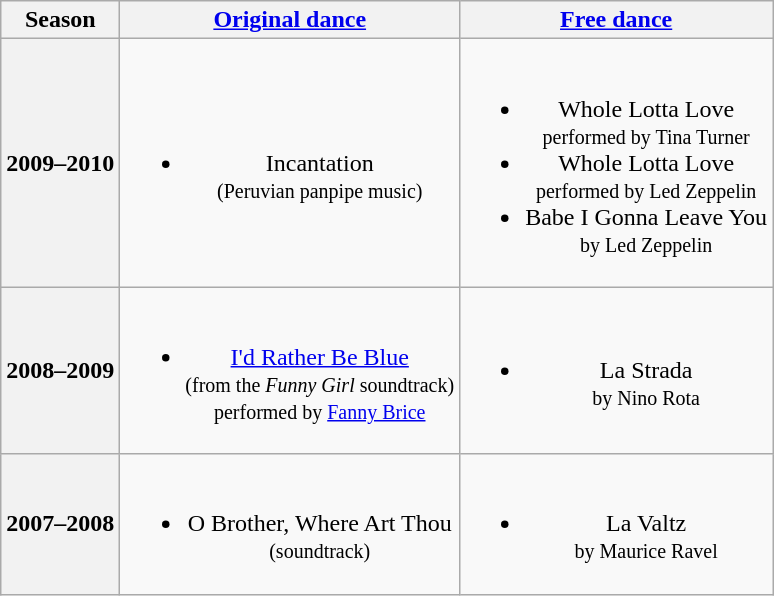<table class="wikitable" style="text-align:center">
<tr>
<th>Season</th>
<th><a href='#'>Original dance</a></th>
<th><a href='#'>Free dance</a></th>
</tr>
<tr>
<th>2009–2010 <br> </th>
<td><br><ul><li>Incantation <br><small> (Peruvian panpipe music)</small></li></ul></td>
<td><br><ul><li>Whole Lotta Love <br><small> performed by Tina Turner </small></li><li>Whole Lotta Love <br><small> performed by Led Zeppelin </small></li><li>Babe I Gonna Leave You <br><small> by Led Zeppelin </small></li></ul></td>
</tr>
<tr>
<th>2008–2009 <br> </th>
<td><br><ul><li><a href='#'>I'd Rather Be Blue</a> <br><small> (from the <em>Funny Girl</em> soundtrack) <br> performed by <a href='#'>Fanny Brice</a> </small></li></ul></td>
<td><br><ul><li>La Strada <br><small> by Nino Rota </small></li></ul></td>
</tr>
<tr>
<th>2007–2008 <br> </th>
<td><br><ul><li>O Brother, Where Art Thou <br><small> (soundtrack) </small></li></ul></td>
<td><br><ul><li>La Valtz <br><small> by Maurice Ravel </small></li></ul></td>
</tr>
</table>
